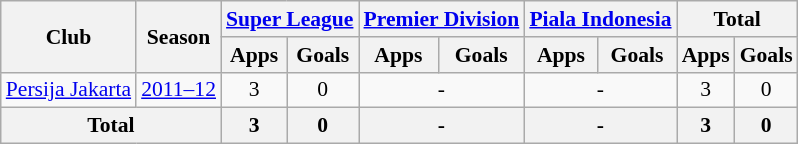<table class="wikitable" style="font-size:90%; text-align:center;">
<tr>
<th rowspan="2">Club</th>
<th rowspan="2">Season</th>
<th colspan="2"><a href='#'>Super League</a></th>
<th colspan="2"><a href='#'>Premier Division</a></th>
<th colspan="2"><a href='#'>Piala Indonesia</a></th>
<th colspan="2">Total</th>
</tr>
<tr>
<th>Apps</th>
<th>Goals</th>
<th>Apps</th>
<th>Goals</th>
<th>Apps</th>
<th>Goals</th>
<th>Apps</th>
<th>Goals</th>
</tr>
<tr>
<td rowspan="1"><a href='#'>Persija Jakarta</a></td>
<td><a href='#'>2011–12</a></td>
<td>3</td>
<td>0</td>
<td colspan="2">-</td>
<td colspan="2">-</td>
<td>3</td>
<td>0</td>
</tr>
<tr>
<th colspan="2">Total</th>
<th>3</th>
<th>0</th>
<th colspan="2">-</th>
<th colspan="2">-</th>
<th>3</th>
<th>0</th>
</tr>
</table>
